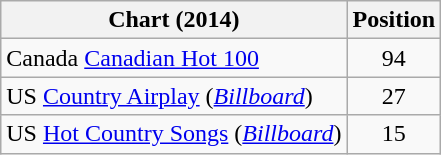<table class="wikitable sortable">
<tr>
<th scope="col">Chart (2014)</th>
<th scope="col">Position</th>
</tr>
<tr>
<td>Canada <a href='#'>Canadian Hot 100</a></td>
<td align="center">94</td>
</tr>
<tr>
<td>US <a href='#'>Country Airplay</a> (<em><a href='#'>Billboard</a></em>)</td>
<td align="center">27</td>
</tr>
<tr>
<td>US <a href='#'>Hot Country Songs</a> (<em><a href='#'>Billboard</a></em>)</td>
<td align="center">15</td>
</tr>
</table>
